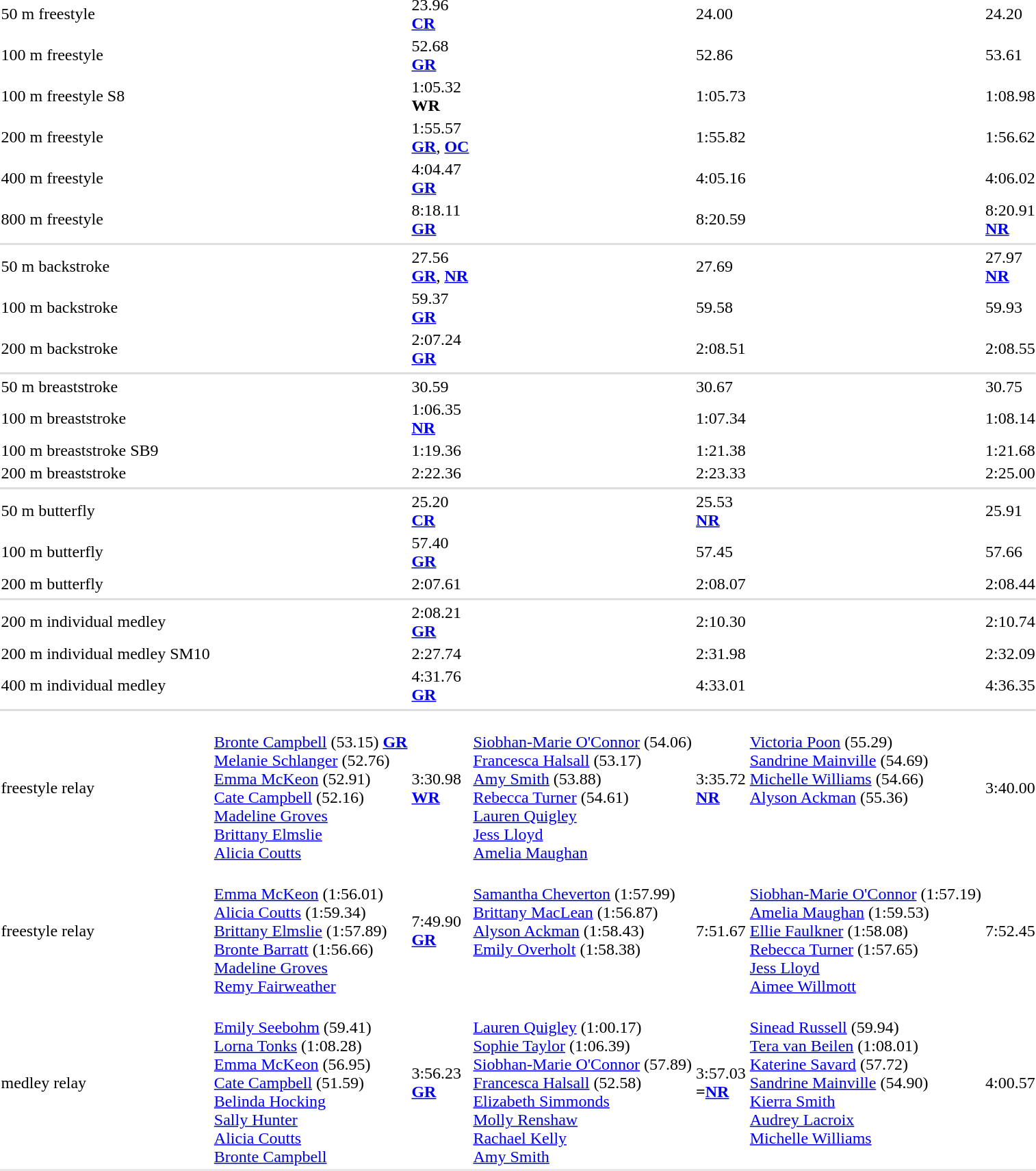<table>
<tr>
<td>50 m freestyle<br></td>
<td></td>
<td>23.96<br><strong><a href='#'>CR</a></strong></td>
<td></td>
<td>24.00</td>
<td></td>
<td>24.20</td>
</tr>
<tr>
<td>100 m freestyle<br></td>
<td></td>
<td>52.68<br><strong><a href='#'>GR</a></strong></td>
<td></td>
<td>52.86</td>
<td></td>
<td>53.61</td>
</tr>
<tr>
<td>100 m freestyle S8<br></td>
<td></td>
<td>1:05.32<br><strong>WR</strong></td>
<td></td>
<td>1:05.73</td>
<td></td>
<td>1:08.98</td>
</tr>
<tr>
<td>200 m freestyle<br></td>
<td></td>
<td>1:55.57<br><strong><a href='#'>GR</a></strong>, <strong><a href='#'>OC</a></strong></td>
<td></td>
<td>1:55.82</td>
<td></td>
<td>1:56.62</td>
</tr>
<tr>
<td>400 m freestyle<br></td>
<td></td>
<td>4:04.47<br><strong><a href='#'>GR</a></strong></td>
<td></td>
<td>4:05.16</td>
<td></td>
<td>4:06.02</td>
</tr>
<tr>
<td>800 m freestyle<br></td>
<td></td>
<td>8:18.11<br><strong><a href='#'>GR</a></strong></td>
<td></td>
<td>8:20.59</td>
<td></td>
<td>8:20.91<br><strong><a href='#'>NR</a></strong></td>
</tr>
<tr>
</tr>
<tr bgcolor=#DDDDDD>
<td colspan=7></td>
</tr>
<tr>
<td>50 m backstroke<br></td>
<td></td>
<td>27.56<br><strong><a href='#'>GR</a></strong>, <strong><a href='#'>NR</a></strong></td>
<td></td>
<td>27.69</td>
<td></td>
<td>27.97<br><strong><a href='#'>NR</a></strong></td>
</tr>
<tr>
<td>100 m backstroke<br></td>
<td></td>
<td>59.37<br><strong><a href='#'>GR</a></strong></td>
<td></td>
<td>59.58</td>
<td></td>
<td>59.93</td>
</tr>
<tr>
<td>200 m backstroke<br></td>
<td></td>
<td>2:07.24<br><strong><a href='#'>GR</a></strong></td>
<td></td>
<td>2:08.51</td>
<td></td>
<td>2:08.55</td>
</tr>
<tr>
</tr>
<tr bgcolor=#DDDDDD>
<td colspan=7></td>
</tr>
<tr>
<td>50 m breaststroke<br></td>
<td></td>
<td>30.59</td>
<td></td>
<td>30.67</td>
<td></td>
<td>30.75</td>
</tr>
<tr>
<td>100 m breaststroke<br></td>
<td></td>
<td>1:06.35<br><strong><a href='#'>NR</a></strong></td>
<td></td>
<td>1:07.34</td>
<td></td>
<td>1:08.14</td>
</tr>
<tr>
<td>100 m breaststroke SB9<br></td>
<td></td>
<td>1:19.36</td>
<td></td>
<td>1:21.38</td>
<td></td>
<td>1:21.68</td>
</tr>
<tr>
<td>200 m breaststroke<br></td>
<td></td>
<td>2:22.36</td>
<td></td>
<td>2:23.33</td>
<td></td>
<td>2:25.00</td>
</tr>
<tr>
</tr>
<tr bgcolor=#DDDDDD>
<td colspan=7></td>
</tr>
<tr>
<td>50 m butterfly<br></td>
<td></td>
<td>25.20<br><strong><a href='#'>CR</a></strong></td>
<td></td>
<td>25.53<br><strong><a href='#'>NR</a></strong></td>
<td></td>
<td>25.91</td>
</tr>
<tr>
<td>100 m butterfly<br></td>
<td></td>
<td>57.40<br><strong><a href='#'>GR</a></strong></td>
<td></td>
<td>57.45</td>
<td></td>
<td>57.66</td>
</tr>
<tr>
<td>200 m butterfly<br></td>
<td></td>
<td>2:07.61</td>
<td></td>
<td>2:08.07</td>
<td></td>
<td>2:08.44</td>
</tr>
<tr>
</tr>
<tr bgcolor=#DDDDDD>
<td colspan=7></td>
</tr>
<tr>
<td>200 m individual medley<br></td>
<td></td>
<td>2:08.21<br><strong><a href='#'>GR</a></strong></td>
<td></td>
<td>2:10.30</td>
<td></td>
<td>2:10.74</td>
</tr>
<tr>
<td>200 m individual medley SM10<br></td>
<td></td>
<td>2:27.74</td>
<td></td>
<td>2:31.98</td>
<td></td>
<td>2:32.09</td>
</tr>
<tr>
<td>400 m individual medley<br></td>
<td></td>
<td>4:31.76<br><strong><a href='#'>GR</a></strong></td>
<td></td>
<td>4:33.01</td>
<td></td>
<td>4:36.35</td>
</tr>
<tr>
</tr>
<tr bgcolor=#DDDDDD>
<td colspan=7></td>
</tr>
<tr>
<td> freestyle relay<br></td>
<td valign=top><br><a href='#'>Bronte Campbell</a> (53.15) <strong><a href='#'>GR</a></strong><br><a href='#'>Melanie Schlanger</a> (52.76)<br><a href='#'>Emma McKeon</a> (52.91)<br><a href='#'>Cate Campbell</a> (52.16) <br><a href='#'>Madeline Groves</a><br><a href='#'>Brittany Elmslie</a><br><a href='#'>Alicia Coutts</a></td>
<td>3:30.98<br><strong><a href='#'>WR</a></strong></td>
<td valign=top><br><a href='#'>Siobhan-Marie O'Connor</a> (54.06)<br><a href='#'>Francesca Halsall</a> (53.17)<br><a href='#'>Amy Smith</a> (53.88)<br><a href='#'>Rebecca Turner</a> (54.61)<br><a href='#'>Lauren Quigley</a><br><a href='#'>Jess Lloyd</a><br><a href='#'>Amelia Maughan</a></td>
<td>3:35.72<br><strong><a href='#'>NR</a></strong></td>
<td valign=top><br><a href='#'>Victoria Poon</a> (55.29)<br><a href='#'>Sandrine Mainville</a> (54.69)<br><a href='#'>Michelle Williams</a> (54.66)<br><a href='#'>Alyson Ackman</a> (55.36)</td>
<td>3:40.00</td>
</tr>
<tr>
<td> freestyle relay<br></td>
<td valign=top><br><a href='#'>Emma McKeon</a> (1:56.01)<br><a href='#'>Alicia Coutts</a> (1:59.34)<br><a href='#'>Brittany Elmslie</a> (1:57.89)<br><a href='#'>Bronte Barratt</a> (1:56.66)<br><a href='#'>Madeline Groves</a><br><a href='#'>Remy Fairweather</a></td>
<td>7:49.90<br><strong><a href='#'>GR</a></strong></td>
<td valign=top><br><a href='#'>Samantha Cheverton</a> (1:57.99)<br><a href='#'>Brittany MacLean</a> (1:56.87)<br><a href='#'>Alyson Ackman</a> (1:58.43)<br><a href='#'>Emily Overholt</a> (1:58.38)</td>
<td>7:51.67</td>
<td valign=top><br><a href='#'>Siobhan-Marie O'Connor</a> (1:57.19)<br><a href='#'>Amelia Maughan</a> (1:59.53)<br><a href='#'>Ellie Faulkner</a> (1:58.08)<br><a href='#'>Rebecca Turner</a> (1:57.65)<br><a href='#'>Jess Lloyd</a><br><a href='#'>Aimee Willmott</a></td>
<td>7:52.45</td>
</tr>
<tr>
<td> medley relay<br></td>
<td valign=top><br><a href='#'>Emily Seebohm</a> (59.41)<br><a href='#'>Lorna Tonks</a> (1:08.28)<br><a href='#'>Emma McKeon</a> (56.95)<br><a href='#'>Cate Campbell</a> (51.59)<br><a href='#'>Belinda Hocking</a><br><a href='#'>Sally Hunter</a><br><a href='#'>Alicia Coutts</a><br><a href='#'>Bronte Campbell</a></td>
<td>3:56.23<br><strong><a href='#'>GR</a></strong></td>
<td valign=top><br><a href='#'>Lauren Quigley</a> (1:00.17)<br><a href='#'>Sophie Taylor</a> (1:06.39)<br><a href='#'>Siobhan-Marie O'Connor</a> (57.89)<br><a href='#'>Francesca Halsall</a> (52.58)<br><a href='#'>Elizabeth Simmonds</a><br><a href='#'>Molly Renshaw</a><br><a href='#'>Rachael Kelly</a><br><a href='#'>Amy Smith</a></td>
<td>3:57.03<br><strong>=<a href='#'>NR</a></strong></td>
<td valign=top><br><a href='#'>Sinead Russell</a> (59.94)<br><a href='#'>Tera van Beilen</a> (1:08.01)<br><a href='#'>Katerine Savard</a> (57.72)<br><a href='#'>Sandrine Mainville</a> (54.90)<br><a href='#'>Kierra Smith</a><br><a href='#'>Audrey Lacroix</a><br><a href='#'>Michelle Williams</a></td>
<td>4:00.57</td>
</tr>
<tr bgcolor= e8e8e8>
<td colspan=7></td>
</tr>
</table>
